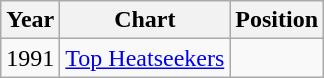<table class="wikitable">
<tr>
<th>Year</th>
<th>Chart</th>
<th>Position</th>
</tr>
<tr>
<td>1991</td>
<td><a href='#'>Top Heatseekers</a></td>
<td></td>
</tr>
</table>
